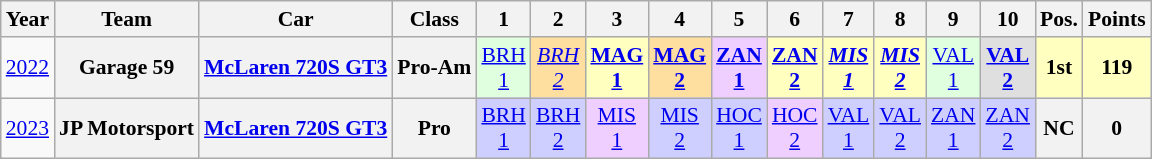<table class="wikitable" border="1" style="text-align:center; font-size:90%;">
<tr>
<th>Year</th>
<th>Team</th>
<th>Car</th>
<th>Class</th>
<th>1</th>
<th>2</th>
<th>3</th>
<th>4</th>
<th>5</th>
<th>6</th>
<th>7</th>
<th>8</th>
<th>9</th>
<th>10</th>
<th>Pos.</th>
<th>Points</th>
</tr>
<tr>
<td><a href='#'>2022</a></td>
<th>Garage 59</th>
<th><a href='#'>McLaren 720S GT3</a></th>
<th>Pro-Am</th>
<td style="background:#DFFFDF;"><a href='#'>BRH<br>1</a><br></td>
<td style="background:#FFDF9F;"><em><a href='#'>BRH<br>2</a></em><br></td>
<td style="background:#FFFFBF;"><strong><a href='#'>MAG<br>1</a></strong><br></td>
<td style="background:#FFDF9F;"><strong><a href='#'>MAG<br>2</a></strong><br></td>
<td style="background:#EFCFFF;"><strong><a href='#'>ZAN<br>1</a></strong><br></td>
<td style="background:#FFFFBF;"><strong><a href='#'>ZAN<br>2</a></strong><br></td>
<td style="background:#FFFFBF;"><strong><em><a href='#'>MIS<br>1</a></em></strong><br></td>
<td style="background:#FFFFBF;"><strong><em><a href='#'>MIS<br>2</a></em></strong><br></td>
<td style="background:#DFFFDF;"><a href='#'>VAL<br>1</a><br></td>
<td style="background:#DFDFDF;"><strong><a href='#'>VAL<br>2</a></strong><br></td>
<th style="background:#ffffbf;">1st</th>
<th style="background:#ffffbf;">119</th>
</tr>
<tr>
<td><a href='#'>2023</a></td>
<th>JP Motorsport</th>
<th><a href='#'>McLaren 720S GT3</a></th>
<th>Pro</th>
<td style="background:#CFCFFF;"><a href='#'>BRH<br>1</a><br></td>
<td style="background:#CFCFFF;"><a href='#'>BRH<br>2</a><br></td>
<td style="background:#EFCFFF;"><a href='#'>MIS<br>1</a><br></td>
<td style="background:#CFCFFF;"><a href='#'>MIS<br>2</a><br></td>
<td style="background:#CFCFFF;"><a href='#'>HOC<br>1</a><br></td>
<td style="background:#EFCFFF;"><a href='#'>HOC<br>2</a><br></td>
<td style="background:#CFCFFF;"><a href='#'>VAL<br>1</a><br></td>
<td style="background:#CFCFFF;"><a href='#'>VAL<br>2</a><br></td>
<td style="background:#CFCFFF;"><a href='#'>ZAN<br>1</a><br></td>
<td style="background:#CFCFFF;"><a href='#'>ZAN<br>2</a><br></td>
<th>NC</th>
<th>0</th>
</tr>
</table>
